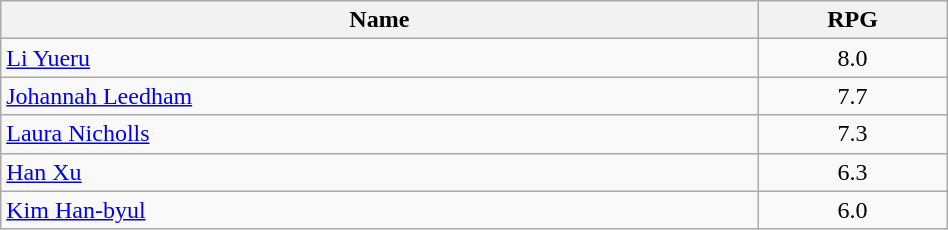<table class=wikitable width="50%">
<tr>
<th width="80%">Name</th>
<th width="20%">RPG</th>
</tr>
<tr>
<td> <a href='#'>Li Yueru</a></td>
<td align=center>8.0</td>
</tr>
<tr>
<td> <a href='#'>Johannah Leedham</a></td>
<td align=center>7.7</td>
</tr>
<tr>
<td> <a href='#'>Laura Nicholls</a></td>
<td align=center>7.3</td>
</tr>
<tr>
<td> <a href='#'>Han Xu</a></td>
<td align=center>6.3</td>
</tr>
<tr>
<td> <a href='#'>Kim Han-byul</a></td>
<td align=center>6.0</td>
</tr>
</table>
